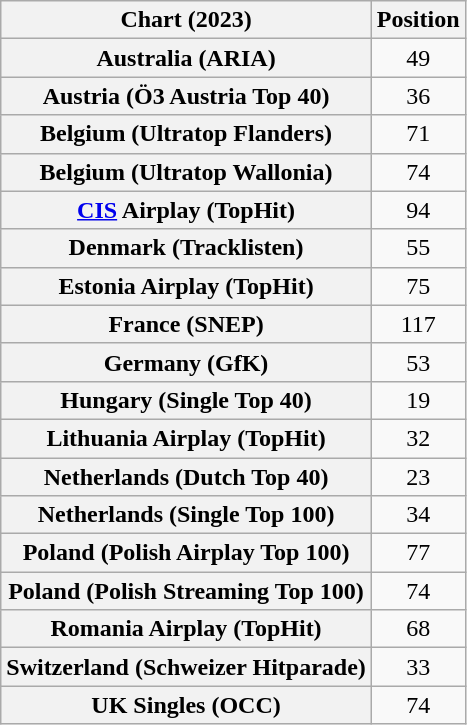<table class="wikitable sortable plainrowheaders" style="text-align:center">
<tr>
<th scope="col">Chart (2023)</th>
<th scope="col">Position</th>
</tr>
<tr>
<th scope="row">Australia (ARIA)</th>
<td>49</td>
</tr>
<tr>
<th scope="row">Austria (Ö3 Austria Top 40)</th>
<td>36</td>
</tr>
<tr>
<th scope="row">Belgium (Ultratop Flanders)</th>
<td>71</td>
</tr>
<tr>
<th scope="row">Belgium (Ultratop Wallonia)</th>
<td>74</td>
</tr>
<tr>
<th scope="row"><a href='#'>CIS</a> Airplay (TopHit)</th>
<td>94</td>
</tr>
<tr>
<th scope="row">Denmark (Tracklisten)</th>
<td>55</td>
</tr>
<tr>
<th scope="row">Estonia Airplay (TopHit)</th>
<td>75</td>
</tr>
<tr>
<th scope="row">France (SNEP)</th>
<td>117</td>
</tr>
<tr>
<th scope="row">Germany (GfK)</th>
<td>53</td>
</tr>
<tr>
<th scope="row">Hungary (Single Top 40)</th>
<td>19</td>
</tr>
<tr>
<th scope="row">Lithuania Airplay (TopHit)</th>
<td>32</td>
</tr>
<tr>
<th scope="row">Netherlands (Dutch Top 40)</th>
<td>23</td>
</tr>
<tr>
<th scope="row">Netherlands (Single Top 100)</th>
<td>34</td>
</tr>
<tr>
<th scope="row">Poland (Polish Airplay Top 100)</th>
<td>77</td>
</tr>
<tr>
<th scope="row">Poland (Polish Streaming Top 100)</th>
<td>74</td>
</tr>
<tr>
<th scope="row">Romania Airplay (TopHit)</th>
<td>68</td>
</tr>
<tr>
<th scope="row">Switzerland (Schweizer Hitparade)</th>
<td>33</td>
</tr>
<tr>
<th scope="row">UK Singles (OCC)</th>
<td>74</td>
</tr>
</table>
